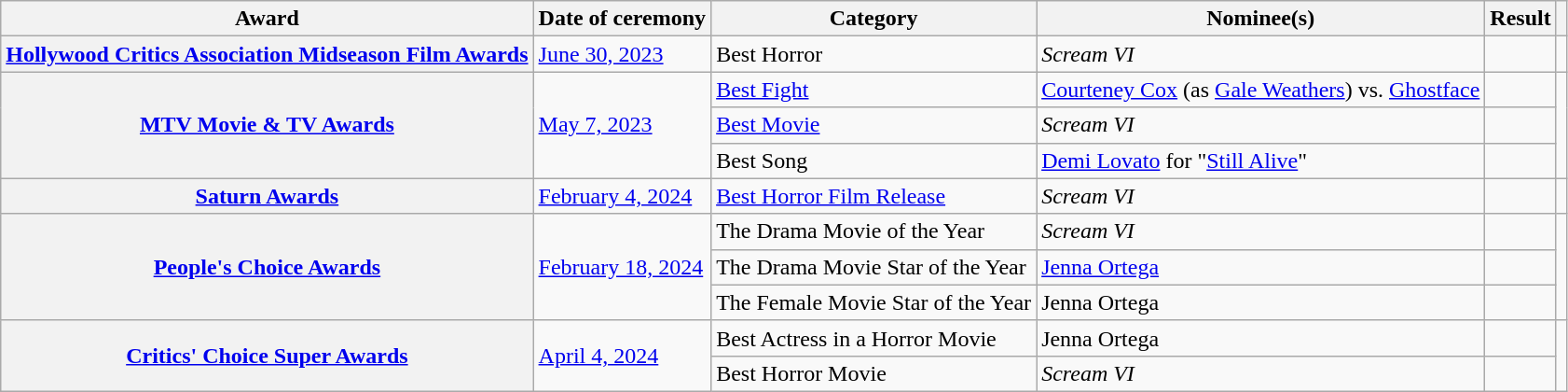<table class="wikitable sortable plainrowheaders"">
<tr>
<th scope="col">Award</th>
<th scope="col">Date of ceremony</th>
<th scope="col">Category</th>
<th scope="col">Nominee(s)</th>
<th scope="col">Result</th>
<th scope="col" class="unsortable"></th>
</tr>
<tr>
<th scope="row"><a href='#'>Hollywood Critics Association Midseason Film Awards</a></th>
<td><a href='#'>June 30, 2023</a></td>
<td>Best Horror</td>
<td><em>Scream VI</em></td>
<td></td>
<td style="text-align:center;"></td>
</tr>
<tr>
<th rowspan="3" scope="row"><a href='#'>MTV Movie & TV Awards</a></th>
<td rowspan="3"><a href='#'>May 7, 2023</a></td>
<td><a href='#'>Best Fight</a></td>
<td data-sort-value="Cox, Courteney"><a href='#'>Courteney Cox</a> (as <a href='#'>Gale Weathers</a>) vs. <a href='#'>Ghostface</a></td>
<td></td>
<td rowspan="3" style="text-align: center;"></td>
</tr>
<tr>
<td><a href='#'>Best Movie</a></td>
<td><em>Scream VI</em></td>
<td></td>
</tr>
<tr>
<td>Best Song</td>
<td data-sort-value="Lovato, Demi"><a href='#'>Demi Lovato</a> for "<a href='#'>Still Alive</a>"</td>
<td></td>
</tr>
<tr>
<th scope="row"><a href='#'>Saturn Awards</a></th>
<td><a href='#'>February 4, 2024</a></td>
<td><a href='#'>Best Horror Film Release</a></td>
<td><em>Scream VI</em></td>
<td></td>
<td style="text-align: center;"></td>
</tr>
<tr>
<th rowspan="3" scope="row"><a href='#'>People's Choice Awards</a></th>
<td rowspan="3"><a href='#'>February 18, 2024</a></td>
<td>The Drama Movie of the Year</td>
<td><em>Scream VI</em></td>
<td></td>
<td rowspan="3" style="text-align: center;"></td>
</tr>
<tr>
<td>The Drama Movie Star of the Year</td>
<td data-sort-value="Ortega, Jenna"><a href='#'>Jenna Ortega</a></td>
<td></td>
</tr>
<tr>
<td>The Female Movie Star of the Year</td>
<td data-sort-value="Ortega, Jenna">Jenna Ortega</td>
<td></td>
</tr>
<tr>
<th rowspan="2" scope="row"><a href='#'>Critics' Choice Super Awards</a></th>
<td rowspan="2"><a href='#'>April 4, 2024</a></td>
<td>Best Actress in a Horror Movie</td>
<td>Jenna Ortega</td>
<td></td>
<td rowspan="2" style="text-align: center;"></td>
</tr>
<tr>
<td>Best Horror Movie</td>
<td><em>Scream VI</em></td>
<td></td>
</tr>
</table>
